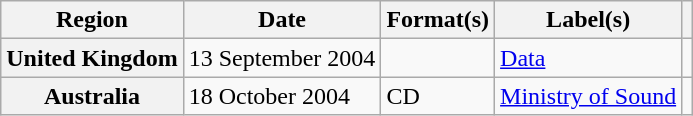<table class="wikitable plainrowheaders">
<tr>
<th scope="col">Region</th>
<th scope="col">Date</th>
<th scope="col">Format(s)</th>
<th scope="col">Label(s)</th>
<th scope="col"></th>
</tr>
<tr>
<th scope="row">United Kingdom</th>
<td>13 September 2004</td>
<td></td>
<td><a href='#'>Data</a></td>
<td align="center"></td>
</tr>
<tr>
<th scope="row">Australia</th>
<td>18 October 2004</td>
<td>CD</td>
<td><a href='#'>Ministry of Sound</a></td>
<td align="center"></td>
</tr>
</table>
